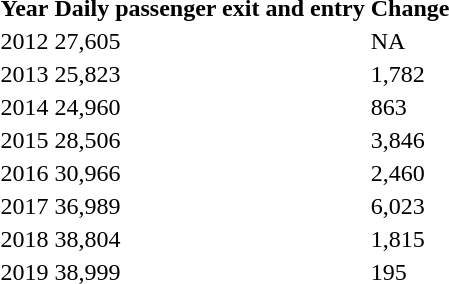<table class="sortable">
<tr>
<th>Year</th>
<th>Daily passenger exit and entry</th>
<th>Change</th>
</tr>
<tr>
<td>2012</td>
<td>27,605</td>
<td>NA</td>
</tr>
<tr>
<td>2013</td>
<td>25,823</td>
<td> 1,782</td>
</tr>
<tr>
<td>2014</td>
<td>24,960</td>
<td> 863</td>
</tr>
<tr>
<td>2015</td>
<td>28,506</td>
<td> 3,846</td>
</tr>
<tr>
<td>2016</td>
<td>30,966</td>
<td> 2,460</td>
</tr>
<tr>
<td>2017</td>
<td>36,989</td>
<td> 6,023</td>
</tr>
<tr>
<td>2018</td>
<td>38,804</td>
<td> 1,815</td>
</tr>
<tr>
<td>2019</td>
<td>38,999</td>
<td> 195</td>
</tr>
</table>
